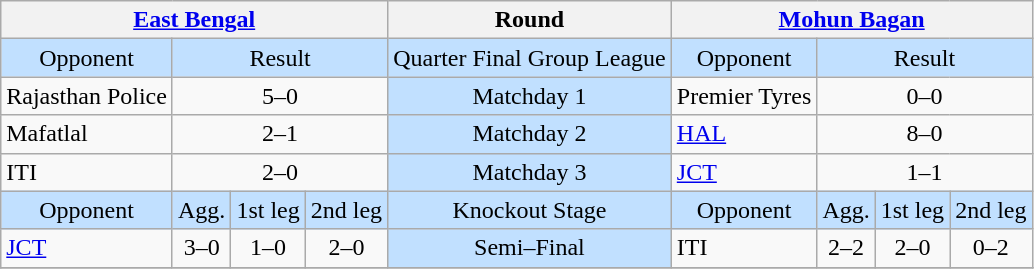<table class="wikitable" style="text-align:center">
<tr>
<th colspan="4"><a href='#'>East Bengal</a></th>
<th>Round</th>
<th colspan="4"><a href='#'>Mohun Bagan</a></th>
</tr>
<tr style="background:#C1E0FF">
<td>Opponent</td>
<td colspan="3">Result</td>
<td>Quarter Final Group League</td>
<td>Opponent</td>
<td colspan="3">Result</td>
</tr>
<tr>
<td style="text-align:left">Rajasthan Police</td>
<td colspan="3">5–0</td>
<td style="background:#C1E0FF">Matchday 1</td>
<td style="text-align:left">Premier Tyres</td>
<td colspan="3">0–0</td>
</tr>
<tr>
<td style="text-align:left">Mafatlal</td>
<td colspan="3">2–1</td>
<td style="background:#C1E0FF">Matchday 2</td>
<td style="text-align:left"><a href='#'>HAL</a></td>
<td colspan="3">8–0</td>
</tr>
<tr>
<td style="text-align:left">ITI</td>
<td colspan="3">2–0</td>
<td style="background:#C1E0FF">Matchday 3</td>
<td style="text-align:left"><a href='#'>JCT</a></td>
<td colspan="3">1–1</td>
</tr>
<tr style="background:#C1E0FF">
<td>Opponent</td>
<td>Agg.</td>
<td>1st leg</td>
<td>2nd leg</td>
<td>Knockout Stage</td>
<td>Opponent</td>
<td>Agg.</td>
<td>1st leg</td>
<td>2nd leg</td>
</tr>
<tr>
<td style="text-align:left"><a href='#'>JCT</a></td>
<td>3–0</td>
<td>1–0</td>
<td>2–0</td>
<td style="background:#C1E0FF">Semi–Final</td>
<td style="text-align:left">ITI</td>
<td>2–2 </td>
<td>2–0</td>
<td>0–2</td>
</tr>
<tr>
</tr>
</table>
